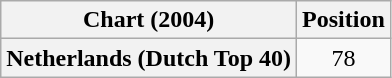<table class="wikitable plainrowheaders" style="text-align:center">
<tr>
<th scope="col">Chart (2004)</th>
<th scope="col">Position</th>
</tr>
<tr>
<th scope="row">Netherlands (Dutch Top 40)</th>
<td>78</td>
</tr>
</table>
